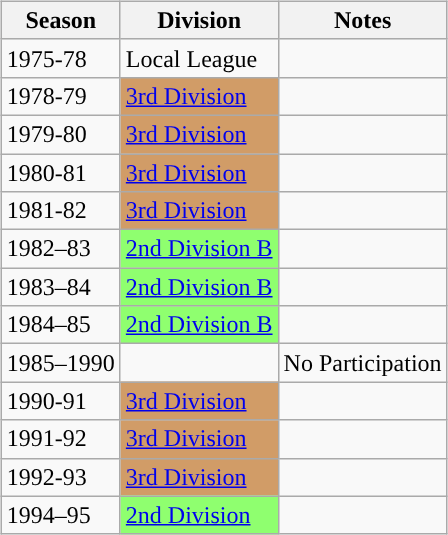<table>
<tr>
<td valign="top" width=0%><br><table class="wikitable">
<tr style="background:#f0f6fa;">
<th><strong>Season</strong></th>
<th><strong>Division</strong></th>
<th><strong>Notes</strong></th>
</tr>
<tr>
<td style="background:#">1975-78</td>
<td style="background:#fffff;">Local League</td>
<td style="background:#"></td>
</tr>
<tr>
<td style="background:#">1978-79</td>
<td style="background:#D19C67;"><a href='#'>3rd Division</a></td>
<td style="background:#"></td>
</tr>
<tr>
<td style="background:#">1979-80</td>
<td style="background:#D19C67;"><a href='#'>3rd Division</a></td>
<td style="background:#"></td>
</tr>
<tr>
<td style="background:#">1980-81</td>
<td style="background:#D19C67;"><a href='#'>3rd Division</a></td>
<td style="background:#"></td>
</tr>
<tr>
<td style="background:#">1981-82</td>
<td style="background:#D19C67;"><a href='#'>3rd Division</a></td>
<td style="background:#"></td>
</tr>
<tr>
<td style="background:#">1982–83</td>
<td style="background:#8FFF6F;"><a href='#'>2nd Division B</a></td>
<td style="background:#"></td>
</tr>
<tr>
<td style="background:#">1983–84</td>
<td style="background:#8FFF6F;"><a href='#'>2nd Division B</a></td>
<td style="background:#"></td>
</tr>
<tr>
<td style="background:#">1984–85</td>
<td style="background:#8FFF6F;"><a href='#'>2nd Division B</a></td>
<td style="background:#"></td>
</tr>
<tr>
<td style="background:#">1985–1990</td>
<td style="background:#"></td>
<td style="background:#">No Participation</td>
</tr>
<tr>
<td style="background:#">1990-91</td>
<td style="background:#D19C67;"><a href='#'>3rd Division</a></td>
<td style="background:#"></td>
</tr>
<tr>
<td style="background:#">1991-92</td>
<td style="background:#D19C67;"><a href='#'>3rd Division</a></td>
<td style="background:#"></td>
</tr>
<tr>
<td style="background:#">1992-93</td>
<td style="background:#D19C67;"><a href='#'>3rd Division</a></td>
<td style="background:#"></td>
</tr>
<tr>
<td style="background:#">1994–95</td>
<td style="background:#8FFF6F;"><a href='#'>2nd Division</a></td>
<td style="background:#"></td>
</tr>
</table>
</td>
</tr>
</table>
